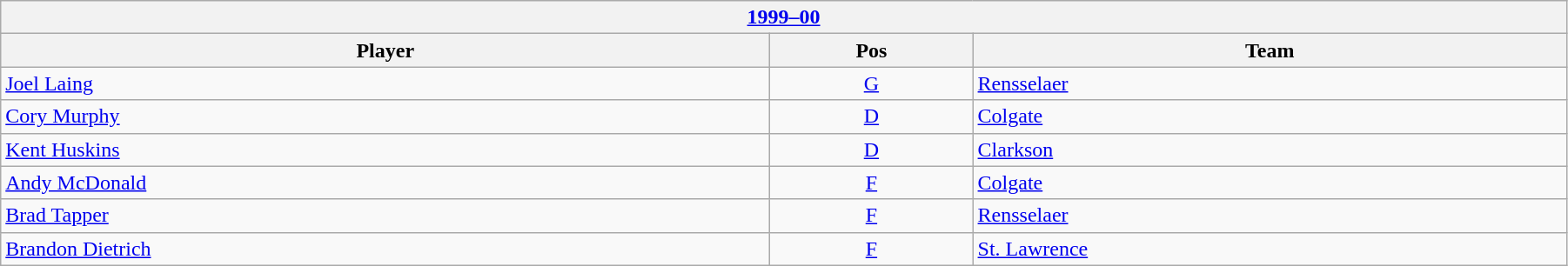<table class="wikitable" width=95%>
<tr>
<th colspan=3><a href='#'>1999–00</a></th>
</tr>
<tr>
<th>Player</th>
<th>Pos</th>
<th>Team</th>
</tr>
<tr>
<td><a href='#'>Joel Laing</a></td>
<td align=center><a href='#'>G</a></td>
<td><a href='#'>Rensselaer</a></td>
</tr>
<tr>
<td><a href='#'>Cory Murphy</a></td>
<td align=center><a href='#'>D</a></td>
<td><a href='#'>Colgate</a></td>
</tr>
<tr>
<td><a href='#'>Kent Huskins</a></td>
<td align=center><a href='#'>D</a></td>
<td><a href='#'>Clarkson</a></td>
</tr>
<tr>
<td><a href='#'>Andy McDonald</a></td>
<td align=center><a href='#'>F</a></td>
<td><a href='#'>Colgate</a></td>
</tr>
<tr>
<td><a href='#'>Brad Tapper</a></td>
<td align=center><a href='#'>F</a></td>
<td><a href='#'>Rensselaer</a></td>
</tr>
<tr>
<td><a href='#'>Brandon Dietrich</a></td>
<td align=center><a href='#'>F</a></td>
<td><a href='#'>St. Lawrence</a></td>
</tr>
</table>
